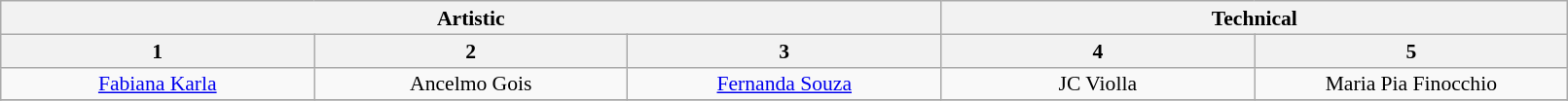<table class="wikitable" style="font-size:90%; line-height:16px; text-align:center" width="85%">
<tr>
<th colspan=3>Artistic</th>
<th colspan=2>Technical</th>
</tr>
<tr>
<th>1</th>
<th>2</th>
<th>3</th>
<th>4</th>
<th>5</th>
</tr>
<tr>
<td width=150><a href='#'>Fabiana Karla</a></td>
<td width=150>Ancelmo Gois</td>
<td width=150><a href='#'>Fernanda Souza</a></td>
<td width=150>JC Violla</td>
<td width=150>Maria Pia Finocchio</td>
</tr>
<tr>
</tr>
</table>
